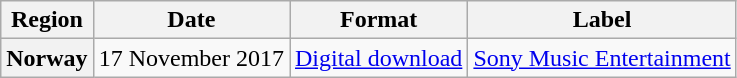<table class="wikitable plainrowheaders">
<tr>
<th scope="col">Region</th>
<th scope="col">Date</th>
<th scope="col">Format</th>
<th scope="col">Label</th>
</tr>
<tr>
<th scope="row">Norway</th>
<td>17 November 2017</td>
<td><a href='#'>Digital download</a></td>
<td><a href='#'>Sony Music Entertainment</a></td>
</tr>
</table>
